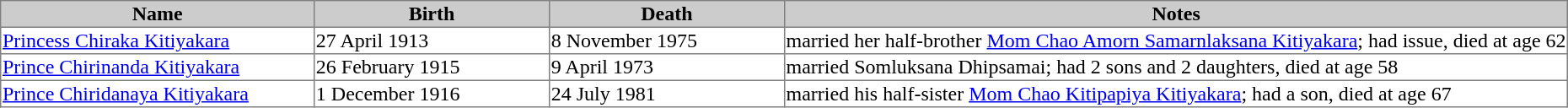<table border=1 style="border-collapse: collapse;">
<tr bgcolor=cccccc>
<th width="20%">Name</th>
<th width="15%">Birth</th>
<th width="15%">Death</th>
<th width="50%">Notes</th>
</tr>
<tr>
<td><a href='#'>Princess Chiraka Kitiyakara</a></td>
<td>27 April 1913</td>
<td>8 November 1975</td>
<td>married her half-brother <a href='#'>Mom Chao Amorn Samarnlaksana Kitiyakara</a>; had issue, died at age 62</td>
</tr>
<tr>
<td><a href='#'>Prince Chirinanda Kitiyakara</a></td>
<td>26 February 1915</td>
<td>9 April 1973</td>
<td>married Somluksana Dhipsamai; had 2 sons and 2 daughters, died at age 58</td>
</tr>
<tr>
<td><a href='#'>Prince Chiridanaya Kitiyakara</a></td>
<td>1 December 1916</td>
<td>24 July 1981</td>
<td>married his half-sister <a href='#'>Mom Chao Kitipapiya Kitiyakara</a>; had a son, died at age 67</td>
</tr>
</table>
